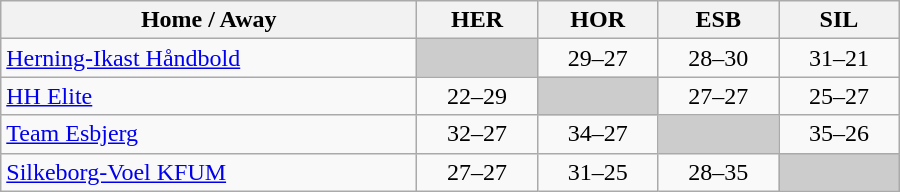<table class="wikitable" style="text-align: center;" width="600">
<tr>
<th>Home / Away</th>
<th>HER</th>
<th>HOR</th>
<th>ESB</th>
<th>SIL</th>
</tr>
<tr>
<td style="text-align: left;"><a href='#'>Herning-Ikast Håndbold</a></td>
<td bgcolor=#CCCCCC> </td>
<td>29–27</td>
<td>28–30</td>
<td>31–21</td>
</tr>
<tr>
<td style="text-align: left;"><a href='#'>HH Elite</a></td>
<td>22–29</td>
<td bgcolor=#CCCCCC> </td>
<td>27–27</td>
<td>25–27</td>
</tr>
<tr>
<td style="text-align: left;"><a href='#'>Team Esbjerg</a></td>
<td>32–27</td>
<td>34–27</td>
<td bgcolor=#CCCCCC> </td>
<td>35–26</td>
</tr>
<tr>
<td style="text-align: left;"><a href='#'>Silkeborg-Voel KFUM</a></td>
<td>27–27</td>
<td>31–25</td>
<td>28–35</td>
<td bgcolor=#CCCCCC> </td>
</tr>
</table>
